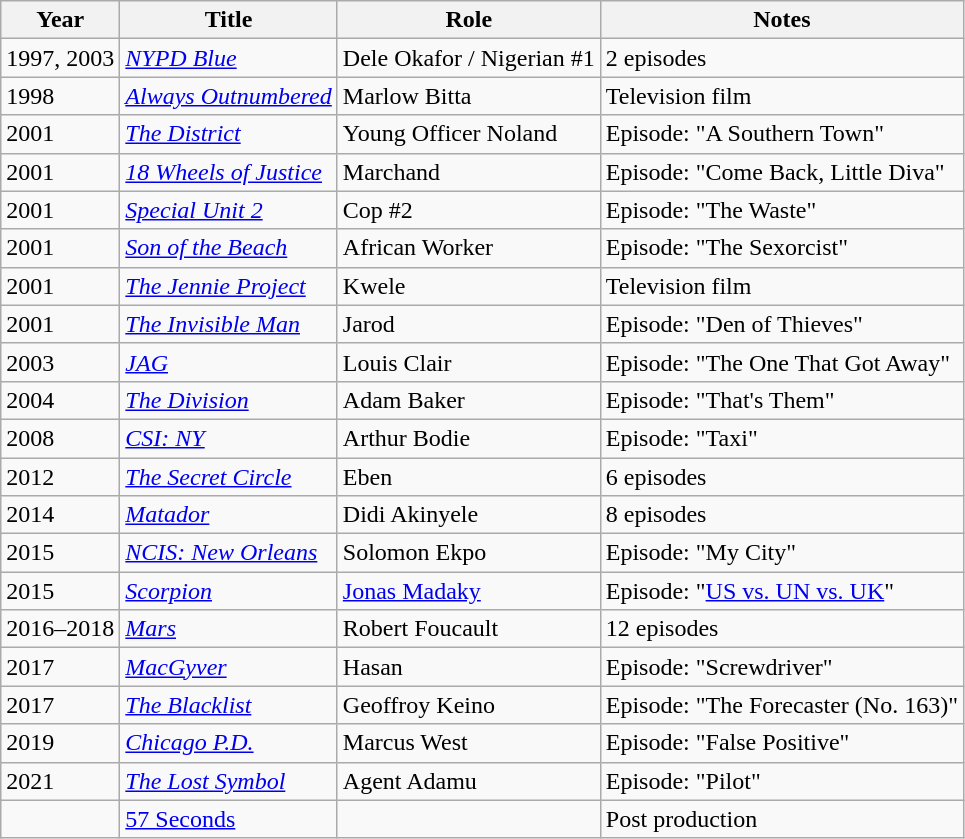<table class="wikitable sortable">
<tr>
<th>Year</th>
<th>Title</th>
<th>Role</th>
<th>Notes</th>
</tr>
<tr>
<td>1997, 2003</td>
<td><em><a href='#'>NYPD Blue</a></em></td>
<td>Dele Okafor / Nigerian #1</td>
<td>2 episodes</td>
</tr>
<tr>
<td>1998</td>
<td><em><a href='#'>Always Outnumbered</a></em></td>
<td>Marlow Bitta</td>
<td>Television film</td>
</tr>
<tr>
<td>2001</td>
<td><em><a href='#'>The District</a></em></td>
<td>Young Officer Noland</td>
<td>Episode: "A Southern Town"</td>
</tr>
<tr>
<td>2001</td>
<td><em><a href='#'>18 Wheels of Justice</a></em></td>
<td>Marchand</td>
<td>Episode: "Come Back, Little Diva"</td>
</tr>
<tr>
<td>2001</td>
<td><em><a href='#'>Special Unit 2</a></em></td>
<td>Cop #2</td>
<td>Episode: "The Waste"</td>
</tr>
<tr>
<td>2001</td>
<td><em><a href='#'>Son of the Beach</a></em></td>
<td>African Worker</td>
<td>Episode: "The Sexorcist"</td>
</tr>
<tr>
<td>2001</td>
<td><em><a href='#'>The Jennie Project</a></em></td>
<td>Kwele</td>
<td>Television film</td>
</tr>
<tr>
<td>2001</td>
<td><a href='#'><em>The Invisible Man</em></a></td>
<td>Jarod</td>
<td>Episode: "Den of Thieves"</td>
</tr>
<tr>
<td>2003</td>
<td><a href='#'><em>JAG</em></a></td>
<td>Louis Clair</td>
<td>Episode: "The One That Got Away"</td>
</tr>
<tr>
<td>2004</td>
<td><em><a href='#'>The Division</a></em></td>
<td>Adam Baker</td>
<td>Episode: "That's Them"</td>
</tr>
<tr>
<td>2008</td>
<td><em><a href='#'>CSI: NY</a></em></td>
<td>Arthur Bodie</td>
<td>Episode: "Taxi"</td>
</tr>
<tr>
<td>2012</td>
<td><em><a href='#'>The Secret Circle</a></em></td>
<td>Eben</td>
<td>6 episodes</td>
</tr>
<tr>
<td>2014</td>
<td><a href='#'><em>Matador</em></a></td>
<td>Didi Akinyele</td>
<td>8 episodes</td>
</tr>
<tr>
<td>2015</td>
<td><em><a href='#'>NCIS: New Orleans</a></em></td>
<td>Solomon Ekpo</td>
<td>Episode: "My City"</td>
</tr>
<tr>
<td>2015</td>
<td><a href='#'><em>Scorpion</em></a></td>
<td><a href='#'>Jonas Madaky</a></td>
<td>Episode: "<a href='#'>US vs. UN vs. UK</a>"</td>
</tr>
<tr>
<td>2016–2018</td>
<td><a href='#'><em>Mars</em></a></td>
<td>Robert Foucault</td>
<td>12 episodes</td>
</tr>
<tr>
<td>2017</td>
<td><a href='#'><em>MacGyver</em></a></td>
<td>Hasan</td>
<td>Episode: "Screwdriver"</td>
</tr>
<tr>
<td>2017</td>
<td><a href='#'><em>The Blacklist</em></a></td>
<td>Geoffroy Keino</td>
<td>Episode: "The Forecaster (No. 163)"</td>
</tr>
<tr>
<td>2019</td>
<td><a href='#'><em>Chicago P.D.</em></a></td>
<td>Marcus West</td>
<td>Episode: "False Positive"</td>
</tr>
<tr>
<td>2021</td>
<td><a href='#'><em>The Lost Symbol</em></a></td>
<td>Agent Adamu</td>
<td>Episode: "Pilot"</td>
</tr>
<tr>
<td></td>
<td><a href='#'>57 Seconds</a></td>
<td></td>
<td>Post production</td>
</tr>
</table>
